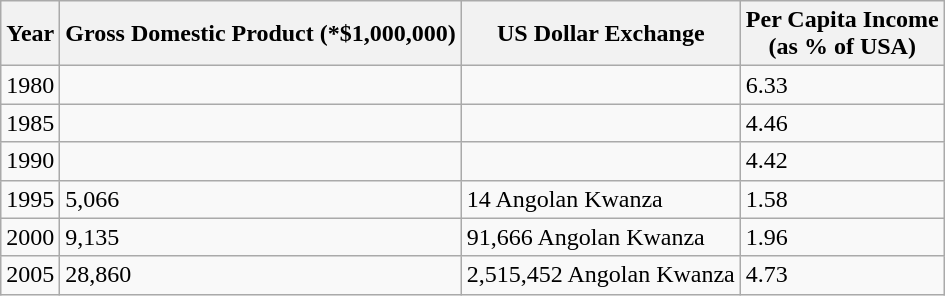<table class="wikitable">
<tr>
<th>Year</th>
<th>Gross Domestic Product (*$1,000,000)</th>
<th>US Dollar Exchange</th>
<th>Per Capita Income<br> (as % of USA)</th>
</tr>
<tr>
<td>1980</td>
<td></td>
<td></td>
<td>6.33</td>
</tr>
<tr>
<td>1985</td>
<td></td>
<td></td>
<td>4.46</td>
</tr>
<tr>
<td>1990</td>
<td></td>
<td></td>
<td>4.42</td>
</tr>
<tr>
<td>1995</td>
<td>5,066</td>
<td>14 Angolan Kwanza</td>
<td>1.58</td>
</tr>
<tr>
<td>2000</td>
<td>9,135</td>
<td>91,666 Angolan Kwanza</td>
<td>1.96</td>
</tr>
<tr>
<td>2005</td>
<td>28,860</td>
<td>2,515,452 Angolan Kwanza</td>
<td>4.73</td>
</tr>
</table>
